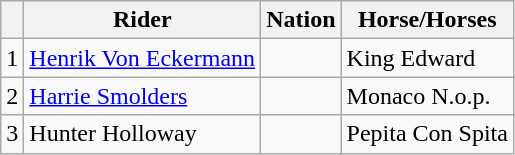<table class="wikitable">
<tr>
<th></th>
<th>Rider</th>
<th>Nation</th>
<th>Horse/Horses</th>
</tr>
<tr>
<td>1</td>
<td><a href='#'>Henrik Von Eckermann</a></td>
<td></td>
<td>King Edward</td>
</tr>
<tr>
<td>2</td>
<td><a href='#'>Harrie Smolders</a></td>
<td></td>
<td>Monaco N.o.p.</td>
</tr>
<tr>
<td>3</td>
<td>Hunter Holloway</td>
<td></td>
<td>Pepita Con Spita</td>
</tr>
</table>
